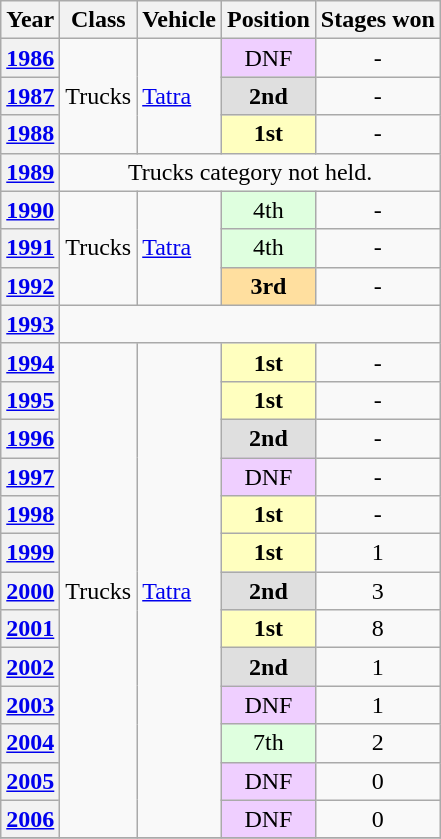<table class="wikitable">
<tr>
<th>Year</th>
<th>Class</th>
<th>Vehicle</th>
<th>Position</th>
<th>Stages won</th>
</tr>
<tr>
<th><a href='#'>1986</a></th>
<td rowspan=3>Trucks</td>
<td rowspan=3> <a href='#'>Tatra</a></td>
<td align="center" style="background:#EFCFFF;">DNF</td>
<td align="center">-</td>
</tr>
<tr>
<th><a href='#'>1987</a></th>
<td align="center" style="background:#DFDFDF;"><strong>2nd</strong></td>
<td align="center">-</td>
</tr>
<tr>
<th><a href='#'>1988</a></th>
<td align="center" style="background:#FFFFBF;"><strong>1st</strong></td>
<td align="center">-</td>
</tr>
<tr>
<th><a href='#'>1989</a></th>
<td colspan=4 align=center style="background:;">Trucks category not held.</td>
</tr>
<tr>
<th><a href='#'>1990</a></th>
<td rowspan=3>Trucks</td>
<td rowspan=3> <a href='#'>Tatra</a></td>
<td align="center" style="background:#DFFFDF;">4th</td>
<td align="center">-</td>
</tr>
<tr>
<th><a href='#'>1991</a></th>
<td align="center" style="background:#DFFFDF;">4th</td>
<td align="center">-</td>
</tr>
<tr>
<th><a href='#'>1992</a></th>
<td align="center" style="background:#FFDF9F;"><strong>3rd</strong></td>
<td align="center">-</td>
</tr>
<tr>
<th><a href='#'>1993</a></th>
<td colspan=4 align=center style="background:;"></td>
</tr>
<tr>
<th><a href='#'>1994</a></th>
<td rowspan=13>Trucks</td>
<td rowspan=13> <a href='#'>Tatra</a></td>
<td align="center" style="background:#FFFFBF;"><strong>1st</strong></td>
<td align="center">-</td>
</tr>
<tr>
<th><a href='#'>1995</a></th>
<td align="center" style="background:#FFFFBF;"><strong>1st</strong></td>
<td align="center">-</td>
</tr>
<tr>
<th><a href='#'>1996</a></th>
<td align="center" style="background:#DFDFDF;"><strong>2nd</strong></td>
<td align="center">-</td>
</tr>
<tr>
<th><a href='#'>1997</a></th>
<td align="center" style="background:#EFCFFF;">DNF</td>
<td align="center">-</td>
</tr>
<tr>
<th><a href='#'>1998</a></th>
<td align="center" style="background:#FFFFBF;"><strong>1st</strong></td>
<td align="center">-</td>
</tr>
<tr>
<th><a href='#'>1999</a></th>
<td align="center" style="background:#FFFFBF;"><strong>1st</strong></td>
<td align="center">1</td>
</tr>
<tr>
<th><a href='#'>2000</a></th>
<td align="center" style="background:#DFDFDF;"><strong>2nd</strong></td>
<td align="center">3</td>
</tr>
<tr>
<th><a href='#'>2001</a></th>
<td align="center" style="background:#FFFFBF;"><strong>1st</strong></td>
<td align="center">8</td>
</tr>
<tr>
<th><a href='#'>2002</a></th>
<td align="center" style="background:#DFDFDF;"><strong>2nd</strong></td>
<td align="center">1</td>
</tr>
<tr>
<th><a href='#'>2003</a></th>
<td align="center" style="background:#EFCFFF;">DNF</td>
<td align="center">1</td>
</tr>
<tr>
<th><a href='#'>2004</a></th>
<td align="center" style="background:#DFFFDF;">7th</td>
<td align="center">2</td>
</tr>
<tr>
<th><a href='#'>2005</a></th>
<td align="center" style="background:#EFCFFF;">DNF</td>
<td align="center">0</td>
</tr>
<tr>
<th><a href='#'>2006</a></th>
<td align="center" style="background:#EFCFFF;">DNF</td>
<td align="center">0</td>
</tr>
<tr>
</tr>
</table>
